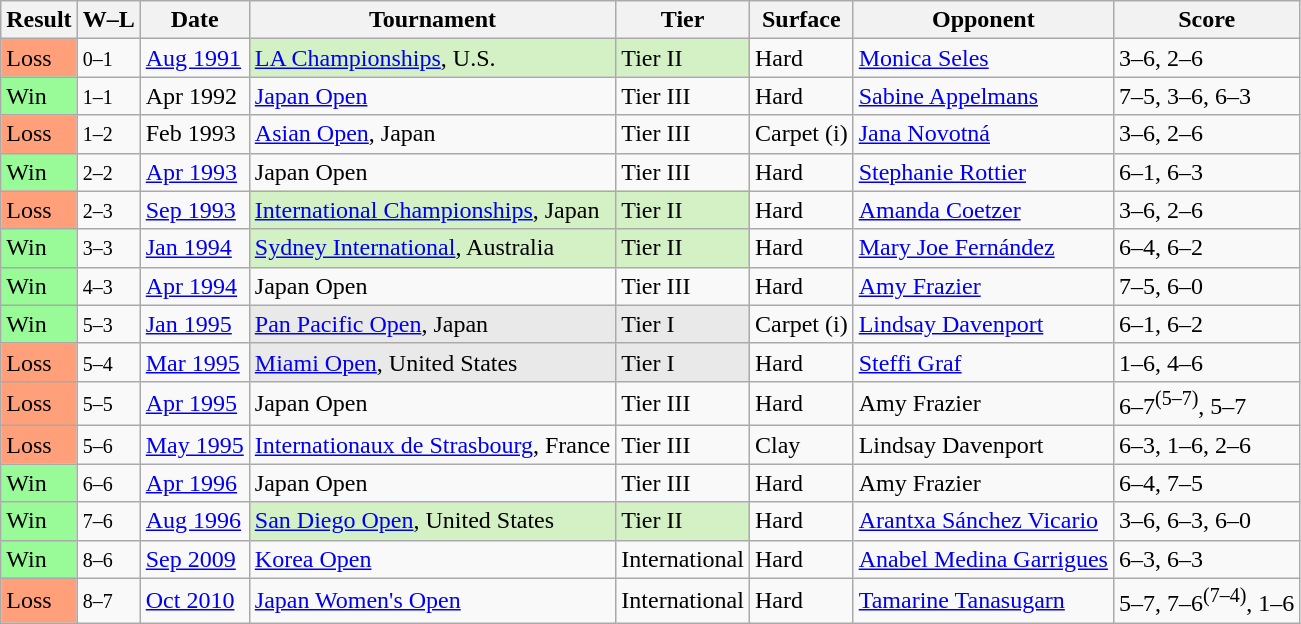<table class="sortable wikitable">
<tr>
<th>Result</th>
<th class=unsortable>W–L</th>
<th>Date</th>
<th>Tournament</th>
<th>Tier</th>
<th>Surface</th>
<th>Opponent</th>
<th class="unsortable">Score</th>
</tr>
<tr>
<td style="background:#ffa07a;">Loss</td>
<td><small>0–1</small></td>
<td><a href='#'>Aug 1991</a></td>
<td style="background:#d4f1c5;"><a href='#'>LA Championships</a>, U.S.</td>
<td style="background:#d4f1c5;">Tier II</td>
<td>Hard</td>
<td> <a href='#'>Monica Seles</a></td>
<td>3–6, 2–6</td>
</tr>
<tr>
<td style="background:#98fb98;">Win</td>
<td><small>1–1</small></td>
<td>Apr 1992</td>
<td><a href='#'>Japan Open</a></td>
<td>Tier III</td>
<td>Hard</td>
<td> <a href='#'>Sabine Appelmans</a></td>
<td>7–5, 3–6, 6–3</td>
</tr>
<tr>
<td style="background:#ffa07a;">Loss</td>
<td><small>1–2</small></td>
<td>Feb 1993</td>
<td><a href='#'>Asian Open</a>, Japan</td>
<td>Tier III</td>
<td>Carpet (i)</td>
<td> <a href='#'>Jana Novotná</a></td>
<td>3–6, 2–6</td>
</tr>
<tr>
<td style="background:#98fb98;">Win</td>
<td><small>2–2</small></td>
<td><a href='#'>Apr 1993</a></td>
<td>Japan Open</td>
<td>Tier III</td>
<td>Hard</td>
<td> <a href='#'>Stephanie Rottier</a></td>
<td>6–1, 6–3</td>
</tr>
<tr>
<td style="background:#ffa07a;">Loss</td>
<td><small>2–3</small></td>
<td><a href='#'>Sep 1993</a></td>
<td style="background:#d4f1c5;"><a href='#'>International Championships</a>, Japan</td>
<td style="background:#d4f1c5;">Tier II</td>
<td>Hard</td>
<td> <a href='#'>Amanda Coetzer</a></td>
<td>3–6, 2–6</td>
</tr>
<tr>
<td style="background:#98fb98;">Win</td>
<td><small>3–3</small></td>
<td><a href='#'>Jan 1994</a></td>
<td style="background:#d4f1c5;"><a href='#'>Sydney International</a>, Australia</td>
<td style="background:#d4f1c5;">Tier II</td>
<td>Hard</td>
<td> <a href='#'>Mary Joe Fernández</a></td>
<td>6–4, 6–2</td>
</tr>
<tr>
<td style="background:#98fb98;">Win</td>
<td><small>4–3</small></td>
<td><a href='#'>Apr 1994</a></td>
<td>Japan Open</td>
<td>Tier III</td>
<td>Hard</td>
<td> <a href='#'>Amy Frazier</a></td>
<td>7–5, 6–0</td>
</tr>
<tr>
<td style="background:#98fb98;">Win</td>
<td><small>5–3</small></td>
<td><a href='#'>Jan 1995</a></td>
<td style="background:#e9e9e9;"><a href='#'>Pan Pacific Open</a>, Japan</td>
<td style="background:#e9e9e9;">Tier I</td>
<td>Carpet (i)</td>
<td> <a href='#'>Lindsay Davenport</a></td>
<td>6–1, 6–2</td>
</tr>
<tr>
<td style="background:#ffa07a;">Loss</td>
<td><small>5–4</small></td>
<td><a href='#'>Mar 1995</a></td>
<td style="background:#e9e9e9;"><a href='#'>Miami Open</a>, United States</td>
<td style="background:#e9e9e9;">Tier I</td>
<td>Hard</td>
<td> <a href='#'>Steffi Graf</a></td>
<td>1–6, 4–6</td>
</tr>
<tr>
<td style="background:#ffa07a;">Loss</td>
<td><small>5–5</small></td>
<td><a href='#'>Apr 1995</a></td>
<td>Japan Open</td>
<td>Tier III</td>
<td>Hard</td>
<td> Amy Frazier</td>
<td>6–7<sup>(5–7)</sup>, 5–7</td>
</tr>
<tr>
<td style="background:#ffa07a;">Loss</td>
<td><small>5–6</small></td>
<td><a href='#'>May 1995</a></td>
<td><a href='#'>Internationaux de Strasbourg</a>, France</td>
<td>Tier III</td>
<td>Clay</td>
<td> Lindsay Davenport</td>
<td>6–3, 1–6, 2–6</td>
</tr>
<tr>
<td style="background:#98fb98;">Win</td>
<td><small>6–6</small></td>
<td><a href='#'>Apr 1996</a></td>
<td>Japan Open</td>
<td>Tier III</td>
<td>Hard</td>
<td> Amy Frazier</td>
<td>6–4, 7–5</td>
</tr>
<tr>
<td style="background:#98fb98;">Win</td>
<td><small>7–6</small></td>
<td><a href='#'>Aug 1996</a></td>
<td style="background:#d4f1c5;"><a href='#'>San Diego Open</a>, United States</td>
<td style="background:#d4f1c5;">Tier II</td>
<td>Hard</td>
<td> <a href='#'>Arantxa Sánchez Vicario</a></td>
<td>3–6, 6–3, 6–0</td>
</tr>
<tr>
<td style="background:#98fb98;">Win</td>
<td><small>8–6</small></td>
<td><a href='#'>Sep 2009</a></td>
<td><a href='#'>Korea Open</a></td>
<td>International</td>
<td>Hard</td>
<td> <a href='#'>Anabel Medina Garrigues</a></td>
<td>6–3, 6–3</td>
</tr>
<tr>
<td style="background:#ffa07a;">Loss</td>
<td><small>8–7</small></td>
<td><a href='#'>Oct 2010</a></td>
<td><a href='#'>Japan Women's Open</a></td>
<td>International</td>
<td>Hard</td>
<td> <a href='#'>Tamarine Tanasugarn</a></td>
<td>5–7, 7–6<sup>(7–4)</sup>, 1–6</td>
</tr>
</table>
